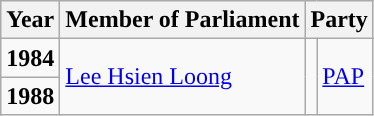<table class="wikitable">
<tr>
<th>Year</th>
<th>Member of Parliament</th>
<th colspan="2">Party</th>
</tr>
<tr>
<td><strong>1984</strong></td>
<td rowspan="2"><a href='#'>Lee Hsien Loong</a></td>
<td rowspan="2"></td>
<td rowspan="2"><a href='#'>PAP</a></td>
</tr>
<tr>
<td><strong>1988</strong></td>
</tr>
</table>
